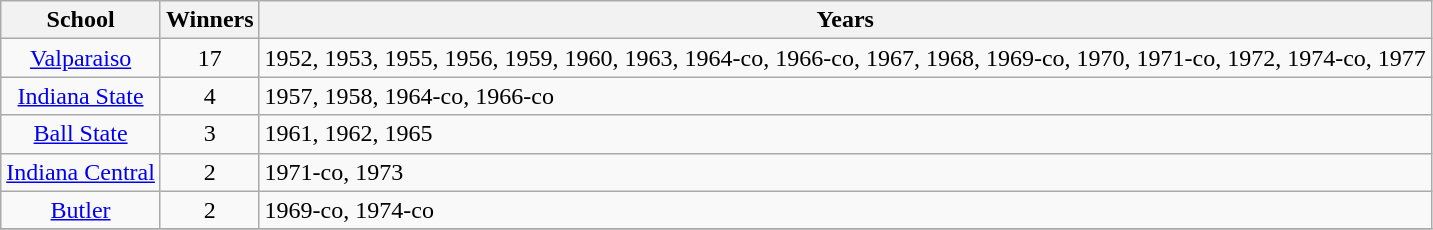<table class=wikitable>
<tr>
<th>School</th>
<th>Winners</th>
<th>Years</th>
</tr>
<tr>
<td align=center><a href='#'>Valparaiso</a></td>
<td align=center>17</td>
<td>1952, 1953, 1955, 1956, 1959, 1960, 1963, 1964-co, 1966-co, 1967, 1968, 1969-co, 1970, 1971-co, 1972, 1974-co, 1977</td>
</tr>
<tr>
<td align=center><a href='#'>Indiana State</a></td>
<td align=center>4</td>
<td>1957, 1958, 1964-co, 1966-co</td>
</tr>
<tr>
<td align=center><a href='#'>Ball State</a></td>
<td align=center>3</td>
<td>1961, 1962, 1965</td>
</tr>
<tr>
<td align=center><a href='#'>Indiana Central</a></td>
<td align=center>2</td>
<td>1971-co, 1973</td>
</tr>
<tr>
<td align=center><a href='#'>Butler</a></td>
<td align=center>2</td>
<td>1969-co, 1974-co</td>
</tr>
<tr>
</tr>
</table>
